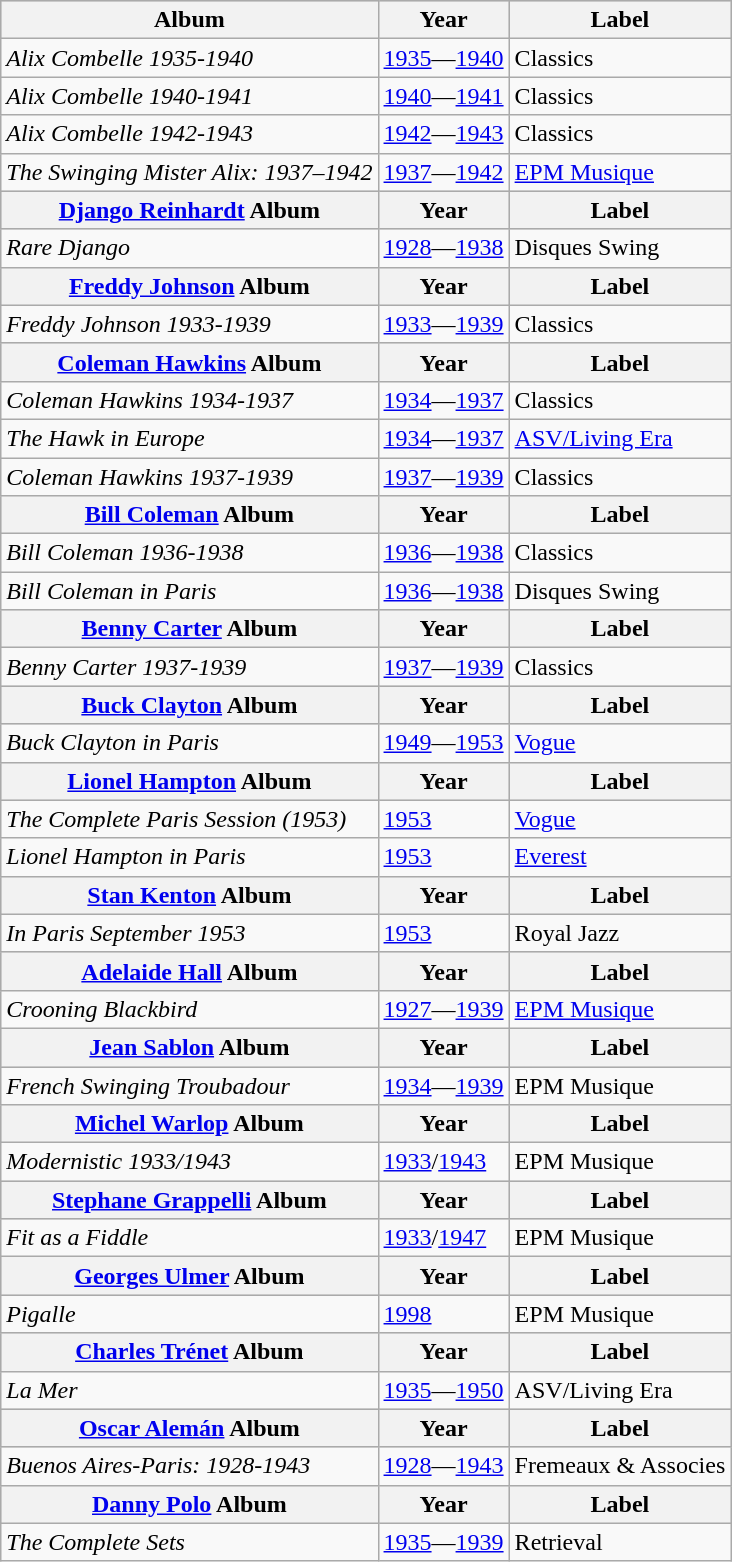<table class="wikitable">
<tr style="background:#ccc; text-align:center;">
<th style="text-align:center;">Album</th>
<th style="text-align:center;">Year</th>
<th style="text-align:center;">Label</th>
</tr>
<tr>
<td><em>Alix Combelle 1935-1940</em></td>
<td><a href='#'>1935</a>—<a href='#'>1940</a></td>
<td>Classics</td>
</tr>
<tr>
<td><em>Alix Combelle 1940-1941</em></td>
<td><a href='#'>1940</a>—<a href='#'>1941</a></td>
<td>Classics</td>
</tr>
<tr>
<td><em>Alix Combelle 1942-1943</em></td>
<td><a href='#'>1942</a>—<a href='#'>1943</a></td>
<td>Classics</td>
</tr>
<tr>
<td><em>The Swinging Mister Alix: 1937–1942</em></td>
<td><a href='#'>1937</a>—<a href='#'>1942</a></td>
<td><a href='#'>EPM Musique</a></td>
</tr>
<tr style="background:#ccc; text-align:center;">
<th style="text-align:center;"><a href='#'>Django Reinhardt</a> Album</th>
<th style="text-align:center;">Year</th>
<th style="text-align:center;">Label</th>
</tr>
<tr>
<td><em>Rare Django</em></td>
<td><a href='#'>1928</a>—<a href='#'>1938</a></td>
<td>Disques Swing</td>
</tr>
<tr style="background:#ccc; text-align:center;">
<th style="text-align:center;"><a href='#'>Freddy Johnson</a> Album</th>
<th style="text-align:center;">Year</th>
<th style="text-align:center;">Label</th>
</tr>
<tr>
<td><em>Freddy Johnson 1933-1939</em></td>
<td><a href='#'>1933</a>—<a href='#'>1939</a></td>
<td>Classics</td>
</tr>
<tr style="background:#ccc; text-align:center;">
<th style="text-align:center;"><a href='#'>Coleman Hawkins</a> Album</th>
<th style="text-align:center;">Year</th>
<th style="text-align:center;">Label</th>
</tr>
<tr>
<td><em>Coleman Hawkins 1934-1937</em></td>
<td><a href='#'>1934</a>—<a href='#'>1937</a></td>
<td>Classics</td>
</tr>
<tr>
<td><em>The Hawk in Europe</em></td>
<td><a href='#'>1934</a>—<a href='#'>1937</a></td>
<td><a href='#'>ASV/Living Era</a></td>
</tr>
<tr>
<td><em>Coleman Hawkins 1937-1939</em></td>
<td><a href='#'>1937</a>—<a href='#'>1939</a></td>
<td>Classics</td>
</tr>
<tr style="background:#ccc; text-align:center;">
<th style="text-align:center;"><a href='#'>Bill Coleman</a> Album</th>
<th style="text-align:center;">Year</th>
<th style="text-align:center;">Label</th>
</tr>
<tr>
<td><em>Bill Coleman 1936-1938</em></td>
<td><a href='#'>1936</a>—<a href='#'>1938</a></td>
<td>Classics</td>
</tr>
<tr>
<td><em>Bill Coleman in Paris</em></td>
<td><a href='#'>1936</a>—<a href='#'>1938</a></td>
<td>Disques Swing</td>
</tr>
<tr style="background:#ccc; text-align:center;">
<th style="text-align:center;"><a href='#'>Benny Carter</a> Album</th>
<th style="text-align:center;">Year</th>
<th style="text-align:center;">Label</th>
</tr>
<tr>
<td><em>Benny Carter 1937-1939</em></td>
<td><a href='#'>1937</a>—<a href='#'>1939</a></td>
<td>Classics</td>
</tr>
<tr style="background:#ccc; text-align:center;">
<th style="text-align:center;"><a href='#'>Buck Clayton</a> Album</th>
<th style="text-align:center;">Year</th>
<th style="text-align:center;">Label</th>
</tr>
<tr>
<td><em>Buck Clayton in Paris</em></td>
<td><a href='#'>1949</a>—<a href='#'>1953</a></td>
<td><a href='#'>Vogue</a></td>
</tr>
<tr style="background:#ccc; text-align:center;">
<th style="text-align:center;"><a href='#'>Lionel Hampton</a> Album</th>
<th style="text-align:center;">Year</th>
<th style="text-align:center;">Label</th>
</tr>
<tr>
<td><em>The Complete Paris Session (1953)</em></td>
<td><a href='#'>1953</a></td>
<td><a href='#'>Vogue</a></td>
</tr>
<tr>
<td><em>Lionel Hampton in Paris</em></td>
<td><a href='#'>1953</a></td>
<td><a href='#'>Everest</a></td>
</tr>
<tr style="background:#ccc; text-align:center;">
<th style="text-align:center;"><a href='#'>Stan Kenton</a> Album</th>
<th style="text-align:center;">Year</th>
<th style="text-align:center;">Label</th>
</tr>
<tr>
<td><em>In Paris September 1953</em></td>
<td><a href='#'>1953</a></td>
<td>Royal Jazz</td>
</tr>
<tr style="background:#ccc; text-align:center;">
<th style="text-align:center;"><a href='#'>Adelaide Hall</a> Album</th>
<th style="text-align:center;">Year</th>
<th style="text-align:center;">Label</th>
</tr>
<tr>
<td><em>Crooning Blackbird</em></td>
<td><a href='#'>1927</a>—<a href='#'>1939</a></td>
<td><a href='#'>EPM Musique</a></td>
</tr>
<tr style="background:#ccc; text-align:center;">
<th style="text-align:center;"><a href='#'>Jean Sablon</a> Album</th>
<th style="text-align:center;">Year</th>
<th style="text-align:center;">Label</th>
</tr>
<tr>
<td><em>French Swinging Troubadour</em></td>
<td><a href='#'>1934</a>—<a href='#'>1939</a></td>
<td>EPM Musique</td>
</tr>
<tr style="background:#ccc; text-align:center;">
<th style="text-align:center;"><a href='#'>Michel Warlop</a> Album</th>
<th style="text-align:center;">Year</th>
<th style="text-align:center;">Label</th>
</tr>
<tr>
<td><em>Modernistic 1933/1943</em></td>
<td><a href='#'>1933</a>/<a href='#'>1943</a></td>
<td>EPM Musique</td>
</tr>
<tr style="background:#ccc; text-align:center;">
<th style="text-align:center;"><a href='#'>Stephane Grappelli</a> Album</th>
<th style="text-align:center;">Year</th>
<th style="text-align:center;">Label</th>
</tr>
<tr>
<td><em>Fit as a Fiddle</em></td>
<td><a href='#'>1933</a>/<a href='#'>1947</a></td>
<td>EPM Musique</td>
</tr>
<tr style="background:#ccc; text-align:center;">
<th style="text-align:center;"><a href='#'>Georges Ulmer</a> Album</th>
<th style="text-align:center;">Year</th>
<th style="text-align:center;">Label</th>
</tr>
<tr>
<td><em>Pigalle</em></td>
<td><a href='#'>1998</a></td>
<td>EPM Musique</td>
</tr>
<tr style="background:#ccc; text-align:center;">
<th style="text-align:center;"><a href='#'>Charles Trénet</a> Album</th>
<th style="text-align:center;">Year</th>
<th style="text-align:center;">Label</th>
</tr>
<tr>
<td><em>La Mer</em></td>
<td><a href='#'>1935</a>—<a href='#'>1950</a></td>
<td>ASV/Living Era</td>
</tr>
<tr style="background:#ccc; text-align:center;">
<th style="text-align:center;"><a href='#'>Oscar Alemán</a> Album</th>
<th style="text-align:center;">Year</th>
<th style="text-align:center;">Label</th>
</tr>
<tr>
<td><em>Buenos Aires-Paris: 1928-1943</em></td>
<td><a href='#'>1928</a>—<a href='#'>1943</a></td>
<td>Fremeaux & Associes</td>
</tr>
<tr style="background:#ccc; text-align:center;">
<th style="text-align:center;"><a href='#'>Danny Polo</a> Album</th>
<th style="text-align:center;">Year</th>
<th style="text-align:center;">Label</th>
</tr>
<tr>
<td><em>The Complete Sets</em></td>
<td><a href='#'>1935</a>—<a href='#'>1939</a></td>
<td>Retrieval</td>
</tr>
</table>
